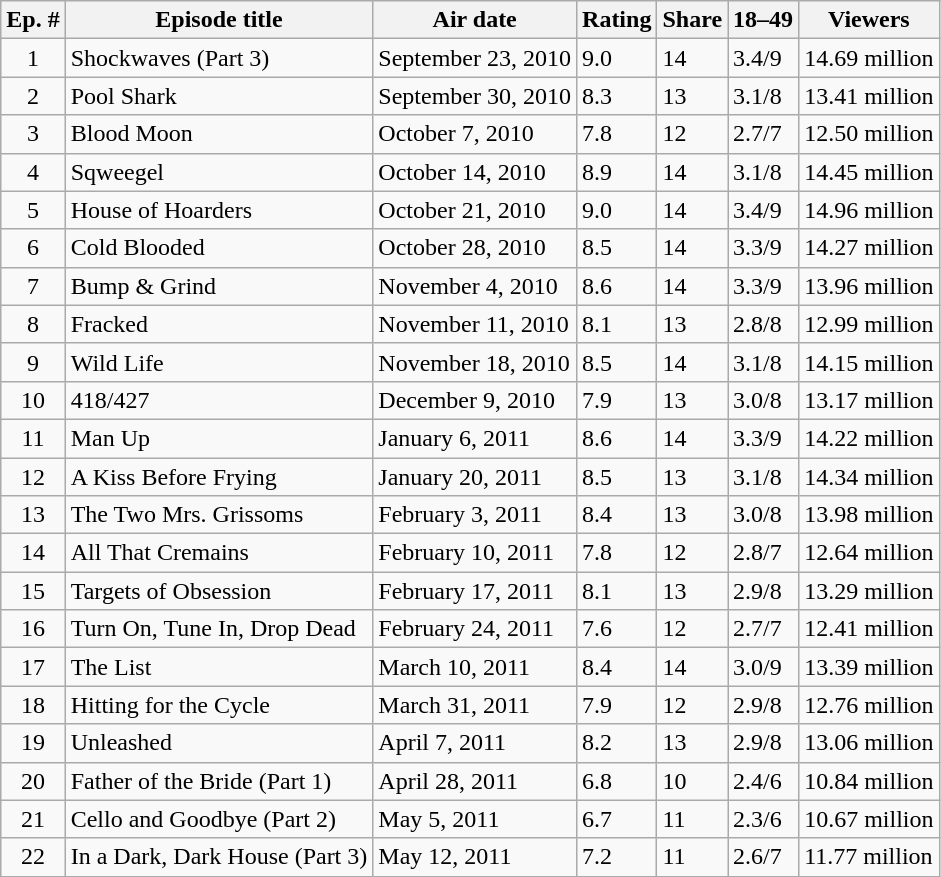<table class="wikitable sortable">
<tr ">
<th>Ep. #</th>
<th>Episode title</th>
<th>Air date</th>
<th>Rating</th>
<th>Share</th>
<th>18–49</th>
<th>Viewers</th>
</tr>
<tr>
<td style="text-align:center;">1</td>
<td>Shockwaves (Part 3)</td>
<td>September 23, 2010</td>
<td>9.0</td>
<td>14</td>
<td>3.4/9</td>
<td>14.69 million</td>
</tr>
<tr>
<td style="text-align:center;">2</td>
<td>Pool Shark</td>
<td>September 30, 2010</td>
<td>8.3</td>
<td>13</td>
<td>3.1/8</td>
<td>13.41 million</td>
</tr>
<tr>
<td style="text-align:center;">3</td>
<td>Blood Moon</td>
<td>October 7, 2010</td>
<td>7.8</td>
<td>12</td>
<td>2.7/7</td>
<td>12.50 million</td>
</tr>
<tr>
<td style="text-align:center;">4</td>
<td>Sqweegel</td>
<td>October 14, 2010</td>
<td>8.9</td>
<td>14</td>
<td>3.1/8</td>
<td>14.45 million</td>
</tr>
<tr>
<td style="text-align:center;">5</td>
<td>House of Hoarders</td>
<td>October 21, 2010</td>
<td>9.0</td>
<td>14</td>
<td>3.4/9</td>
<td>14.96 million</td>
</tr>
<tr>
<td style="text-align:center;">6</td>
<td>Cold Blooded</td>
<td>October 28, 2010</td>
<td>8.5</td>
<td>14</td>
<td>3.3/9</td>
<td>14.27 million</td>
</tr>
<tr>
<td style="text-align:center;">7</td>
<td>Bump & Grind</td>
<td>November 4, 2010</td>
<td>8.6</td>
<td>14</td>
<td>3.3/9</td>
<td>13.96 million</td>
</tr>
<tr>
<td style="text-align:center;">8</td>
<td>Fracked</td>
<td>November 11, 2010</td>
<td>8.1</td>
<td>13</td>
<td>2.8/8</td>
<td>12.99 million</td>
</tr>
<tr>
<td style="text-align:center;">9</td>
<td>Wild Life</td>
<td>November 18, 2010</td>
<td>8.5</td>
<td>14</td>
<td>3.1/8</td>
<td>14.15 million</td>
</tr>
<tr>
<td style="text-align:center;">10</td>
<td>418/427</td>
<td>December 9, 2010</td>
<td>7.9</td>
<td>13</td>
<td>3.0/8</td>
<td>13.17 million</td>
</tr>
<tr>
<td style="text-align:center;">11</td>
<td>Man Up</td>
<td>January 6, 2011</td>
<td>8.6</td>
<td>14</td>
<td>3.3/9</td>
<td>14.22 million</td>
</tr>
<tr>
<td style="text-align:center;">12</td>
<td>A Kiss Before Frying</td>
<td>January 20, 2011</td>
<td>8.5</td>
<td>13</td>
<td>3.1/8</td>
<td>14.34 million</td>
</tr>
<tr>
<td style="text-align:center;">13</td>
<td>The Two Mrs. Grissoms</td>
<td>February 3, 2011</td>
<td>8.4</td>
<td>13</td>
<td>3.0/8</td>
<td>13.98 million</td>
</tr>
<tr>
<td style="text-align:center;">14</td>
<td>All That Cremains</td>
<td>February 10, 2011</td>
<td>7.8</td>
<td>12</td>
<td>2.8/7</td>
<td>12.64 million</td>
</tr>
<tr>
<td style="text-align:center;">15</td>
<td>Targets of Obsession</td>
<td>February 17, 2011</td>
<td>8.1</td>
<td>13</td>
<td>2.9/8</td>
<td>13.29 million</td>
</tr>
<tr>
<td style="text-align:center;">16</td>
<td>Turn On, Tune In, Drop Dead</td>
<td>February 24, 2011</td>
<td>7.6</td>
<td>12</td>
<td>2.7/7</td>
<td>12.41 million</td>
</tr>
<tr>
<td style="text-align:center;">17</td>
<td>The List</td>
<td>March 10, 2011</td>
<td>8.4</td>
<td>14</td>
<td>3.0/9</td>
<td>13.39 million</td>
</tr>
<tr>
<td style="text-align:center;">18</td>
<td>Hitting for the Cycle</td>
<td>March 31, 2011</td>
<td>7.9</td>
<td>12</td>
<td>2.9/8</td>
<td>12.76 million</td>
</tr>
<tr>
<td style="text-align:center;">19</td>
<td>Unleashed</td>
<td>April 7, 2011</td>
<td>8.2</td>
<td>13</td>
<td>2.9/8</td>
<td>13.06 million</td>
</tr>
<tr>
<td style="text-align:center;">20</td>
<td>Father of the Bride (Part 1)</td>
<td>April 28, 2011</td>
<td>6.8</td>
<td>10</td>
<td>2.4/6</td>
<td>10.84 million</td>
</tr>
<tr>
<td style="text-align:center;">21</td>
<td>Cello and Goodbye (Part 2)</td>
<td>May 5, 2011</td>
<td>6.7</td>
<td>11</td>
<td>2.3/6</td>
<td>10.67 million</td>
</tr>
<tr>
<td style="text-align:center;">22</td>
<td>In a Dark, Dark House (Part 3)</td>
<td>May 12, 2011</td>
<td>7.2</td>
<td>11</td>
<td>2.6/7</td>
<td>11.77 million</td>
</tr>
</table>
